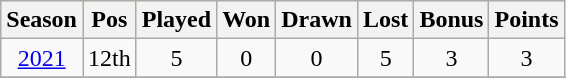<table class="wikitable" style="text-align:center">
<tr style="background-color:#ffff99">
<th>Season</th>
<th>Pos</th>
<th>Played</th>
<th>Won</th>
<th>Drawn</th>
<th>Lost</th>
<th>Bonus</th>
<th>Points</th>
</tr>
<tr>
<td><a href='#'>2021</a></td>
<td>12th</td>
<td>5</td>
<td>0</td>
<td>0</td>
<td>5</td>
<td>3</td>
<td>3</td>
</tr>
<tr>
</tr>
</table>
